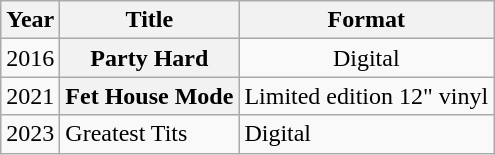<table class="wikitable plainrowheaders">
<tr>
<th align="center">Year</th>
<th align="center">Title</th>
<th align="center">Format</th>
</tr>
<tr>
<td style="text-align:center;">2016</td>
<th scope="row">Party Hard</th>
<td style="text-align:center;">Digital</td>
</tr>
<tr>
<td style="text-align:center;">2021</td>
<th scope="row">Fet House Mode</th>
<td style="text-align:center;">Limited edition 12" vinyl</td>
</tr>
<tr>
<td>2023</td>
<td>Greatest Tits</td>
<td>Digital</td>
</tr>
</table>
